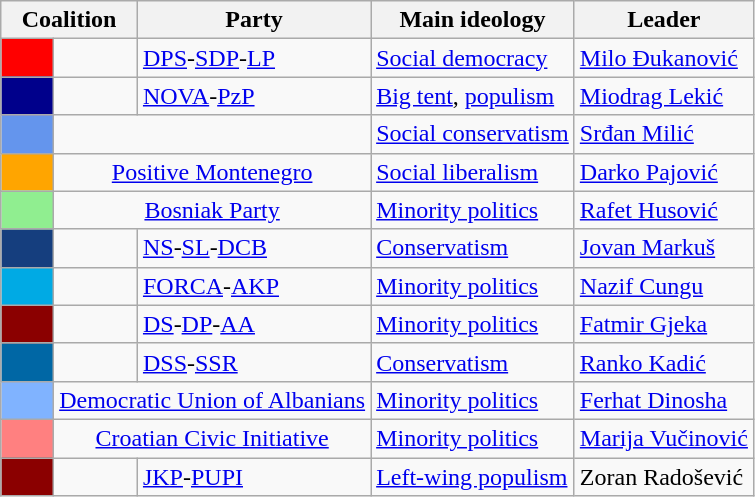<table class=wikitable style=text-align:left>
<tr>
<th colspan="2">Coalition</th>
<th>Party</th>
<th>Main ideology</th>
<th>Leader</th>
</tr>
<tr>
<td bgcolor="red"></td>
<td></td>
<td><a href='#'>DPS</a>-<a href='#'>SDP</a>-<a href='#'>LP</a></td>
<td><a href='#'>Social democracy</a></td>
<td><a href='#'>Milo Đukanović</a></td>
</tr>
<tr>
<td bgcolor="darkblue"></td>
<td></td>
<td><a href='#'>NOVA</a>-<a href='#'>PzP</a></td>
<td><a href='#'>Big tent</a>, <a href='#'>populism</a></td>
<td><a href='#'>Miodrag Lekić</a></td>
</tr>
<tr>
<td bgcolor="cornflowerblue"></td>
<td colspan=2></td>
<td><a href='#'>Social conservatism</a></td>
<td><a href='#'>Srđan Milić</a></td>
</tr>
<tr>
<td bgcolor="orange"></td>
<td colspan=2 style="text-align:center;"><a href='#'>Positive Montenegro</a></td>
<td><a href='#'>Social liberalism</a></td>
<td><a href='#'>Darko Pajović</a></td>
</tr>
<tr>
<td bgcolor="lightgreen"></td>
<td colspan=2 style="text-align:center;"><a href='#'>Bosniak Party</a></td>
<td><a href='#'>Minority politics</a></td>
<td><a href='#'>Rafet Husović</a></td>
</tr>
<tr>
<td style="color:inherit;background:#153E7E"></td>
<td></td>
<td><a href='#'>NS</a>-<a href='#'>SL</a>-<a href='#'>DCB</a></td>
<td><a href='#'>Conservatism</a></td>
<td><a href='#'>Jovan Markuš</a></td>
</tr>
<tr>
<td style="color:inherit;background:#00AAE4"></td>
<td></td>
<td><a href='#'>FORCA</a>-<a href='#'>AKP</a></td>
<td><a href='#'>Minority politics</a></td>
<td><a href='#'>Nazif Cungu</a></td>
</tr>
<tr>
<td bgcolor="darkred"></td>
<td></td>
<td><a href='#'>DS</a>-<a href='#'>DP</a>-<a href='#'>AA</a></td>
<td><a href='#'>Minority politics</a></td>
<td><a href='#'>Fatmir Gjeka</a></td>
</tr>
<tr>
<td style="color:inherit;background:#0067A5"></td>
<td></td>
<td><a href='#'>DSS</a>-<a href='#'>SSR</a></td>
<td><a href='#'>Conservatism</a></td>
<td><a href='#'>Ranko Kadić</a></td>
</tr>
<tr>
<td style="color:inherit;background:#80b3ff"></td>
<td colspan=2 style="text-align:center;"><a href='#'>Democratic Union of Albanians</a></td>
<td><a href='#'>Minority politics</a></td>
<td><a href='#'>Ferhat Dinosha</a></td>
</tr>
<tr>
<td style="color:inherit;background:#ff8080"></td>
<td colspan=2 style="text-align:center;"><a href='#'>Croatian Civic Initiative</a></td>
<td><a href='#'>Minority politics</a></td>
<td><a href='#'>Marija Vučinović</a></td>
</tr>
<tr>
<td bgcolor="darkred"></td>
<td></td>
<td><a href='#'>JKP</a>-<a href='#'>PUPI</a></td>
<td><a href='#'>Left-wing populism</a></td>
<td>Zoran Radošević</td>
</tr>
</table>
